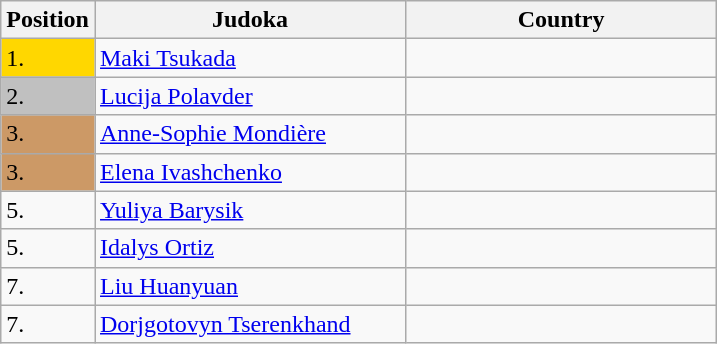<table class="wikitable">
<tr>
<th width="10">Position</th>
<th width="200">Judoka</th>
<th width="200">Country</th>
</tr>
<tr>
<td bgcolor="gold">1.</td>
<td><a href='#'>Maki Tsukada</a></td>
<td></td>
</tr>
<tr>
<td bgcolor="silver">2.</td>
<td><a href='#'>Lucija Polavder</a></td>
<td></td>
</tr>
<tr>
<td bgcolor="#CC9966">3.</td>
<td><a href='#'>Anne-Sophie Mondière</a></td>
<td></td>
</tr>
<tr>
<td bgcolor="#CC9966">3.</td>
<td><a href='#'>Elena Ivashchenko</a></td>
<td></td>
</tr>
<tr>
<td>5.</td>
<td><a href='#'>Yuliya Barysik</a></td>
<td></td>
</tr>
<tr>
<td>5.</td>
<td><a href='#'>Idalys Ortiz</a></td>
<td></td>
</tr>
<tr>
<td>7.</td>
<td><a href='#'>Liu Huanyuan</a></td>
<td></td>
</tr>
<tr>
<td>7.</td>
<td><a href='#'>Dorjgotovyn Tserenkhand</a></td>
<td></td>
</tr>
</table>
